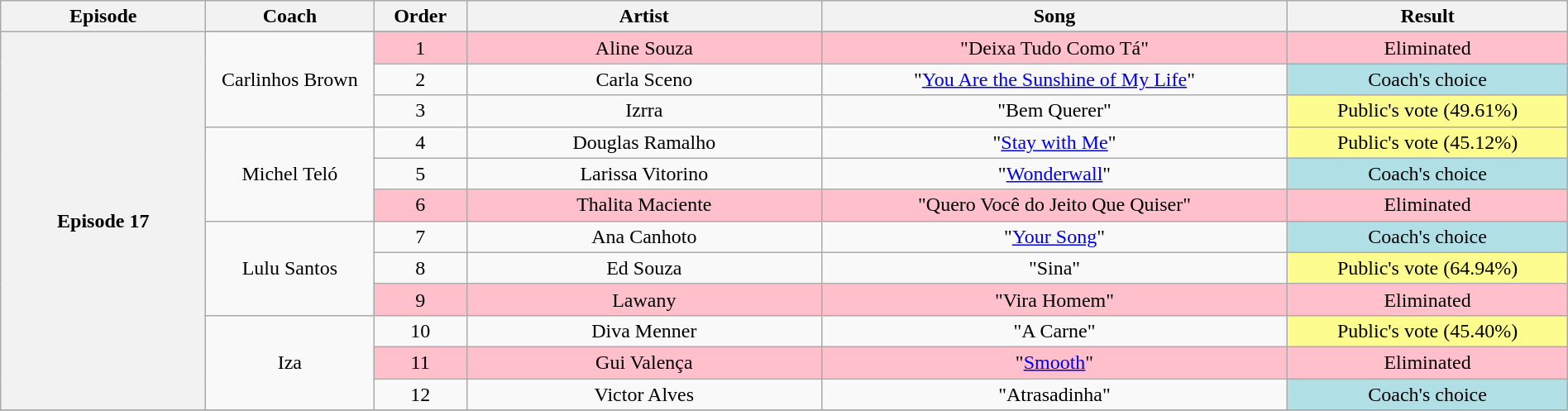<table class="wikitable" style="text-align:center; width:100%;">
<tr>
<th scope="col" width="11%">Episode</th>
<th scope="col" width="09%">Coach</th>
<th scope="col" width="05%">Order</th>
<th scope="col" width="19%">Artist</th>
<th scope="col" width="25%">Song</th>
<th scope="col" width="15%">Result</th>
</tr>
<tr>
<th scope="col" rowspan=13>Episode 17<br></th>
</tr>
<tr>
<td rowspan=3>Carlinhos Brown</td>
<td bgcolor=FFC0CB>1</td>
<td bgcolor=FFC0CB>Aline Souza</td>
<td bgcolor=FFC0CB>"Deixa Tudo Como Tá"</td>
<td bgcolor=FFC0CB>Eliminated</td>
</tr>
<tr>
<td>2</td>
<td>Carla Sceno</td>
<td>"<a href='#'>You Are the Sunshine of My Life</a>"</td>
<td bgcolor=B0E0E6>Coach's choice</td>
</tr>
<tr>
<td>3</td>
<td>Izrra</td>
<td>"Bem Querer"</td>
<td bgcolor=FDFC8F>Public's vote (49.61%)</td>
</tr>
<tr>
<td rowspan=3>Michel Teló</td>
<td>4</td>
<td>Douglas Ramalho</td>
<td>"<a href='#'>Stay with Me</a>"</td>
<td bgcolor=FDFC8F>Public's vote (45.12%)</td>
</tr>
<tr>
<td>5</td>
<td>Larissa Vitorino</td>
<td>"<a href='#'>Wonderwall</a>"</td>
<td bgcolor=B0E0E6>Coach's choice</td>
</tr>
<tr>
<td bgcolor=FFC0CB>6</td>
<td bgcolor=FFC0CB>Thalita Maciente</td>
<td bgcolor=FFC0CB>"Quero Você do Jeito Que Quiser"</td>
<td bgcolor=FFC0CB>Eliminated</td>
</tr>
<tr>
<td rowspan=3>Lulu Santos</td>
<td>7</td>
<td>Ana Canhoto</td>
<td>"<a href='#'>Your Song</a>"</td>
<td bgcolor=B0E0E6>Coach's choice</td>
</tr>
<tr>
<td>8</td>
<td>Ed Souza</td>
<td>"Sina"</td>
<td bgcolor=FDFC8F>Public's vote (64.94%)</td>
</tr>
<tr>
<td bgcolor=FFC0CB>9</td>
<td bgcolor=FFC0CB>Lawany</td>
<td bgcolor=FFC0CB>"Vira Homem"</td>
<td bgcolor=FFC0CB>Eliminated</td>
</tr>
<tr>
<td rowspan=3>Iza</td>
<td>10</td>
<td>Diva Menner</td>
<td>"A Carne"</td>
<td bgcolor=FDFC8F>Public's vote (45.40%)</td>
</tr>
<tr>
<td bgcolor=FFC0CB>11</td>
<td bgcolor=FFC0CB>Gui Valença</td>
<td bgcolor=FFC0CB>"<a href='#'>Smooth</a>"</td>
<td bgcolor=FFC0CB>Eliminated</td>
</tr>
<tr>
<td>12</td>
<td>Victor Alves</td>
<td>"Atrasadinha"</td>
<td bgcolor=B0E0E6>Coach's choice</td>
</tr>
<tr>
</tr>
</table>
